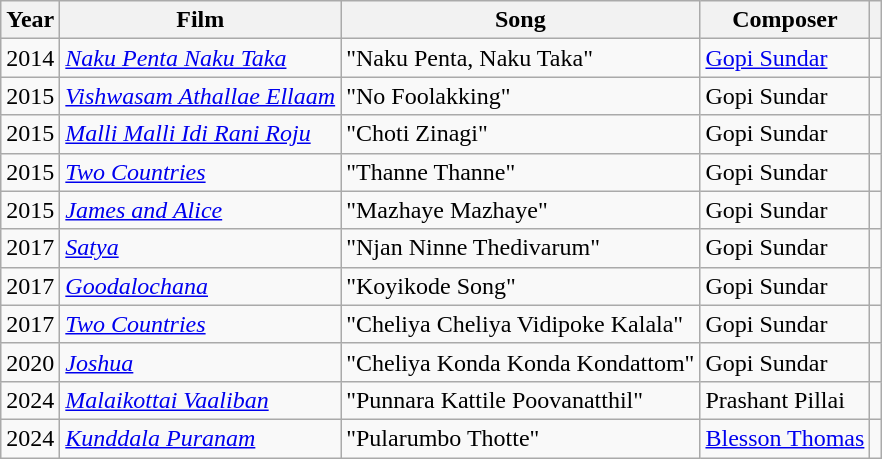<table class = "sortable wikitable">
<tr>
<th scope="col">Year</th>
<th scope="col">Film</th>
<th scope="col">Song</th>
<th scope="col">Composer</th>
<th scope="col" class="unsortable"></th>
</tr>
<tr>
<td>2014</td>
<td><em><a href='#'>Naku Penta Naku Taka</a></em></td>
<td>"Naku Penta, Naku Taka"</td>
<td><a href='#'>Gopi Sundar</a></td>
<td></td>
</tr>
<tr>
<td>2015</td>
<td><em><a href='#'>Vishwasam Athallae Ellaam</a></em></td>
<td>"No Foolakking"</td>
<td>Gopi Sundar</td>
<td></td>
</tr>
<tr>
<td>2015</td>
<td><em><a href='#'>Malli Malli Idi Rani Roju</a></em></td>
<td>"Choti Zinagi"</td>
<td>Gopi Sundar</td>
<td></td>
</tr>
<tr>
<td>2015</td>
<td><em><a href='#'>Two Countries</a></em></td>
<td>"Thanne Thanne"</td>
<td>Gopi Sundar</td>
<td></td>
</tr>
<tr>
<td>2015</td>
<td><em><a href='#'>James and Alice</a></em></td>
<td>"Mazhaye Mazhaye"</td>
<td>Gopi Sundar</td>
<td></td>
</tr>
<tr>
<td>2017</td>
<td><em><a href='#'>Satya</a></em></td>
<td>"Njan Ninne Thedivarum"</td>
<td>Gopi Sundar</td>
<td></td>
</tr>
<tr>
<td>2017</td>
<td><em><a href='#'>Goodalochana</a></em></td>
<td>"Koyikode Song"</td>
<td>Gopi Sundar</td>
<td></td>
</tr>
<tr>
<td>2017</td>
<td><em><a href='#'>Two Countries</a></em></td>
<td>"Cheliya Cheliya Vidipoke Kalala"</td>
<td>Gopi Sundar</td>
<td></td>
</tr>
<tr>
<td>2020</td>
<td><em><a href='#'>Joshua</a></em></td>
<td>"Cheliya Konda Konda Kondattom"</td>
<td>Gopi Sundar</td>
<td></td>
</tr>
<tr>
<td>2024</td>
<td><em><a href='#'>Malaikottai Vaaliban</a></em></td>
<td>"Punnara Kattile Poovanatthil"</td>
<td>Prashant Pillai</td>
<td></td>
</tr>
<tr>
<td>2024</td>
<td><em><a href='#'>Kunddala Puranam</a></em></td>
<td>"Pularumbo Thotte"</td>
<td><a href='#'>Blesson Thomas</a></td>
<td></td>
</tr>
</table>
